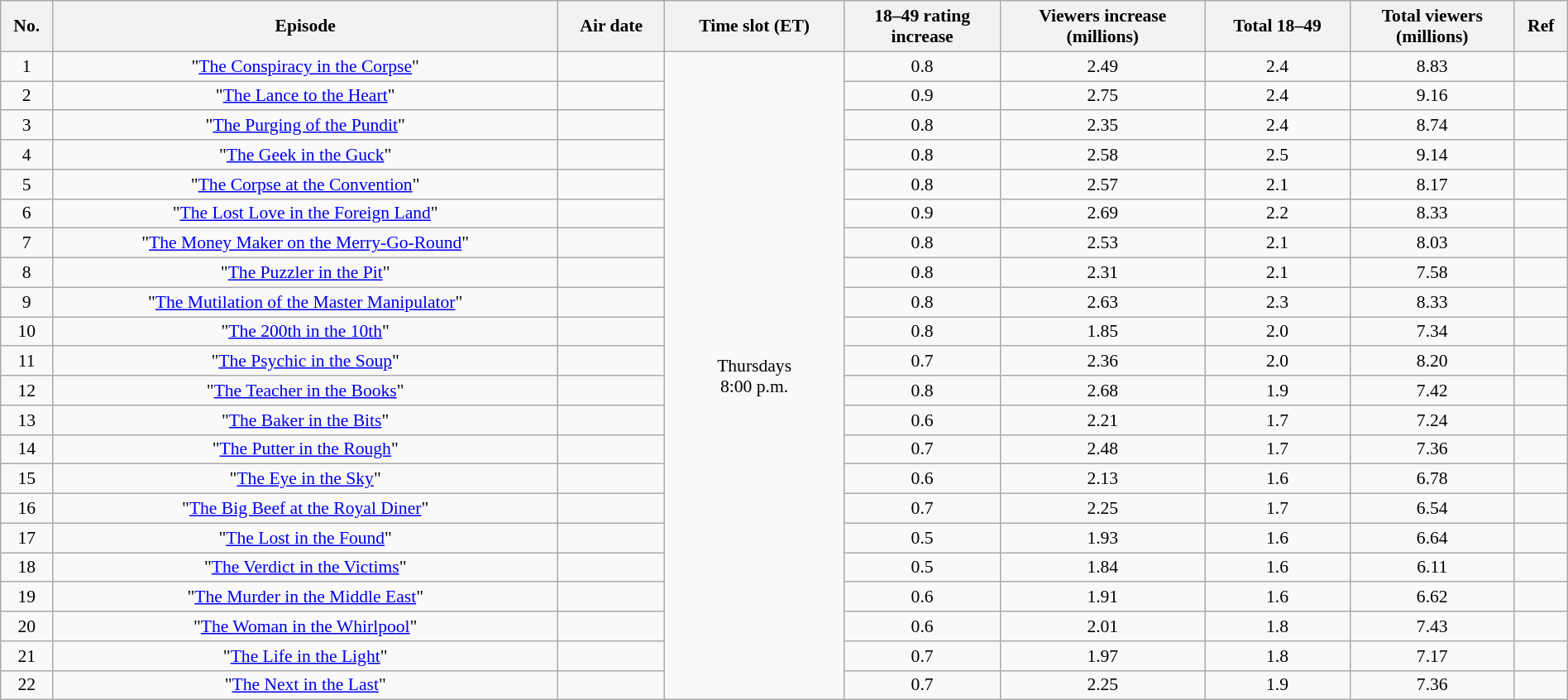<table class="wikitable plainrowheaders" style="font-size:90%; text-align:center; width:100%;">
<tr>
<th scope="col">No.</th>
<th scope="col">Episode</th>
<th scope="col">Air date</th>
<th scope="col">Time slot (ET)</th>
<th scope="col">18–49 rating<br>increase</th>
<th scope="col">Viewers increase<br>(millions)</th>
<th scope="col">Total 18–49</th>
<th scope="col">Total viewers<br>(millions)</th>
<th scope="col">Ref</th>
</tr>
<tr>
<td scope="row">1</td>
<td>"<a href='#'>The Conspiracy in the Corpse</a>"</td>
<td></td>
<td rowspan=22>Thursdays<br>8:00 p.m.</td>
<td>0.8</td>
<td>2.49</td>
<td>2.4</td>
<td>8.83</td>
<td></td>
</tr>
<tr>
<td scope="row">2</td>
<td>"<a href='#'>The Lance to the Heart</a>"</td>
<td></td>
<td>0.9</td>
<td>2.75</td>
<td>2.4</td>
<td>9.16</td>
<td></td>
</tr>
<tr>
<td scope="row">3</td>
<td>"<a href='#'>The Purging of the Pundit</a>"</td>
<td></td>
<td>0.8</td>
<td>2.35</td>
<td>2.4</td>
<td>8.74</td>
<td></td>
</tr>
<tr>
<td scope="row">4</td>
<td>"<a href='#'>The Geek in the Guck</a>"</td>
<td></td>
<td>0.8</td>
<td>2.58</td>
<td>2.5</td>
<td>9.14</td>
<td></td>
</tr>
<tr>
<td scope="row">5</td>
<td>"<a href='#'>The Corpse at the Convention</a>"</td>
<td></td>
<td>0.8</td>
<td>2.57</td>
<td>2.1</td>
<td>8.17</td>
<td></td>
</tr>
<tr>
<td scope="row">6</td>
<td>"<a href='#'>The Lost Love in the Foreign Land</a>"</td>
<td></td>
<td>0.9</td>
<td>2.69</td>
<td>2.2</td>
<td>8.33</td>
<td></td>
</tr>
<tr>
<td scope="row">7</td>
<td>"<a href='#'>The Money Maker on the Merry-Go-Round</a>"</td>
<td></td>
<td>0.8</td>
<td>2.53</td>
<td>2.1</td>
<td>8.03</td>
<td></td>
</tr>
<tr>
<td scope="row">8</td>
<td>"<a href='#'>The Puzzler in the Pit</a>"</td>
<td></td>
<td>0.8</td>
<td>2.31</td>
<td>2.1</td>
<td>7.58</td>
<td></td>
</tr>
<tr>
<td scope="row">9</td>
<td>"<a href='#'>The Mutilation of the Master Manipulator</a>"</td>
<td></td>
<td>0.8</td>
<td>2.63</td>
<td>2.3</td>
<td>8.33</td>
<td></td>
</tr>
<tr>
<td scope="row">10</td>
<td>"<a href='#'>The 200th in the 10th</a>"</td>
<td></td>
<td>0.8</td>
<td>1.85</td>
<td>2.0</td>
<td>7.34</td>
<td></td>
</tr>
<tr>
<td scope="row">11</td>
<td>"<a href='#'>The Psychic in the Soup</a>"</td>
<td></td>
<td>0.7</td>
<td>2.36</td>
<td>2.0</td>
<td>8.20</td>
<td></td>
</tr>
<tr>
<td scope="row">12</td>
<td>"<a href='#'>The Teacher in the Books</a>"</td>
<td></td>
<td>0.8</td>
<td>2.68</td>
<td>1.9</td>
<td>7.42</td>
<td></td>
</tr>
<tr>
<td scope="row">13</td>
<td>"<a href='#'>The Baker in the Bits</a>"</td>
<td></td>
<td>0.6</td>
<td>2.21</td>
<td>1.7</td>
<td>7.24</td>
<td></td>
</tr>
<tr>
<td scope="row">14</td>
<td>"<a href='#'>The Putter in the Rough</a>"</td>
<td></td>
<td>0.7</td>
<td>2.48</td>
<td>1.7</td>
<td>7.36</td>
<td></td>
</tr>
<tr>
<td scope="row">15</td>
<td>"<a href='#'>The Eye in the Sky</a>"</td>
<td></td>
<td>0.6</td>
<td>2.13</td>
<td>1.6</td>
<td>6.78</td>
<td></td>
</tr>
<tr>
<td scope="row">16</td>
<td>"<a href='#'>The Big Beef at the Royal Diner</a>"</td>
<td></td>
<td>0.7</td>
<td>2.25</td>
<td>1.7</td>
<td>6.54</td>
<td></td>
</tr>
<tr>
<td scope="row">17</td>
<td>"<a href='#'>The Lost in the Found</a>"</td>
<td></td>
<td>0.5</td>
<td>1.93</td>
<td>1.6</td>
<td>6.64</td>
<td></td>
</tr>
<tr>
<td scope="row">18</td>
<td>"<a href='#'>The Verdict in the Victims</a>"</td>
<td></td>
<td>0.5</td>
<td>1.84</td>
<td>1.6</td>
<td>6.11</td>
<td></td>
</tr>
<tr>
<td scope="row">19</td>
<td>"<a href='#'>The Murder in the Middle East</a>"</td>
<td></td>
<td>0.6</td>
<td>1.91</td>
<td>1.6</td>
<td>6.62</td>
<td></td>
</tr>
<tr>
<td scope="row">20</td>
<td>"<a href='#'>The Woman in the Whirlpool</a>"</td>
<td></td>
<td>0.6</td>
<td>2.01</td>
<td>1.8</td>
<td>7.43</td>
<td></td>
</tr>
<tr>
<td scope="row">21</td>
<td>"<a href='#'>The Life in the Light</a>"</td>
<td></td>
<td>0.7</td>
<td>1.97</td>
<td>1.8</td>
<td>7.17</td>
<td></td>
</tr>
<tr>
<td scope="row">22</td>
<td>"<a href='#'>The Next in the Last</a>"</td>
<td></td>
<td>0.7</td>
<td>2.25</td>
<td>1.9</td>
<td>7.36</td>
<td></td>
</tr>
</table>
